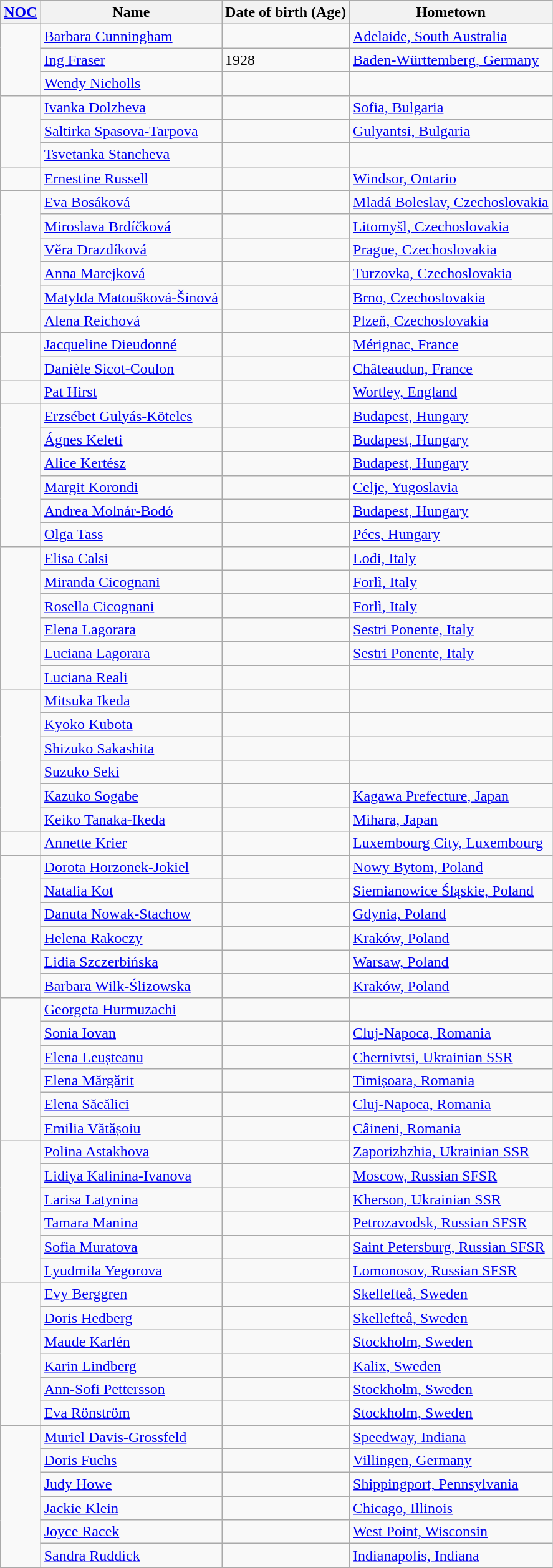<table class="wikitable sortable">
<tr>
<th><a href='#'>NOC</a></th>
<th>Name</th>
<th>Date of birth (Age)</th>
<th>Hometown</th>
</tr>
<tr>
<td rowspan="3"></td>
<td><a href='#'>Barbara Cunningham</a></td>
<td></td>
<td><a href='#'>Adelaide, South Australia</a></td>
</tr>
<tr>
<td><a href='#'>Ing Fraser</a></td>
<td>1928</td>
<td><a href='#'>Baden-Württemberg, Germany</a></td>
</tr>
<tr>
<td><a href='#'>Wendy Nicholls</a></td>
<td></td>
<td></td>
</tr>
<tr>
<td rowspan="3"></td>
<td><a href='#'>Ivanka Dolzheva</a></td>
<td></td>
<td><a href='#'>Sofia, Bulgaria</a></td>
</tr>
<tr>
<td><a href='#'>Saltirka Spasova-Tarpova</a></td>
<td></td>
<td><a href='#'>Gulyantsi, Bulgaria</a></td>
</tr>
<tr>
<td><a href='#'>Tsvetanka Stancheva</a></td>
<td></td>
<td></td>
</tr>
<tr>
<td></td>
<td><a href='#'>Ernestine Russell</a></td>
<td></td>
<td><a href='#'>Windsor, Ontario</a></td>
</tr>
<tr>
<td rowspan="6"></td>
<td><a href='#'>Eva Bosáková</a></td>
<td></td>
<td><a href='#'>Mladá Boleslav, Czechoslovakia</a></td>
</tr>
<tr>
<td><a href='#'>Miroslava Brdíčková</a></td>
<td></td>
<td><a href='#'>Litomyšl, Czechoslovakia</a></td>
</tr>
<tr>
<td><a href='#'>Věra Drazdíková</a></td>
<td></td>
<td><a href='#'>Prague, Czechoslovakia</a></td>
</tr>
<tr>
<td><a href='#'>Anna Marejková</a></td>
<td></td>
<td><a href='#'>Turzovka, Czechoslovakia</a></td>
</tr>
<tr>
<td><a href='#'>Matylda Matoušková-Šínová</a></td>
<td></td>
<td><a href='#'>Brno, Czechoslovakia</a></td>
</tr>
<tr>
<td><a href='#'>Alena Reichová</a></td>
<td></td>
<td><a href='#'>Plzeň, Czechoslovakia</a></td>
</tr>
<tr>
<td rowspan="2"></td>
<td><a href='#'>Jacqueline Dieudonné</a></td>
<td></td>
<td><a href='#'>Mérignac, France</a></td>
</tr>
<tr>
<td><a href='#'>Danièle Sicot-Coulon</a></td>
<td></td>
<td><a href='#'>Châteaudun, France</a></td>
</tr>
<tr>
<td></td>
<td><a href='#'>Pat Hirst</a></td>
<td></td>
<td><a href='#'>Wortley, England</a></td>
</tr>
<tr>
<td rowspan="6"></td>
<td><a href='#'>Erzsébet Gulyás-Köteles</a></td>
<td></td>
<td><a href='#'>Budapest, Hungary</a></td>
</tr>
<tr>
<td><a href='#'>Ágnes Keleti</a></td>
<td></td>
<td><a href='#'>Budapest, Hungary</a></td>
</tr>
<tr>
<td><a href='#'>Alice Kertész</a></td>
<td></td>
<td><a href='#'>Budapest, Hungary</a></td>
</tr>
<tr>
<td><a href='#'>Margit Korondi</a></td>
<td></td>
<td><a href='#'>Celje, Yugoslavia</a></td>
</tr>
<tr>
<td><a href='#'>Andrea Molnár-Bodó</a></td>
<td></td>
<td><a href='#'>Budapest, Hungary</a></td>
</tr>
<tr>
<td><a href='#'>Olga Tass</a></td>
<td></td>
<td><a href='#'>Pécs, Hungary</a></td>
</tr>
<tr>
<td rowspan="6"></td>
<td><a href='#'>Elisa Calsi</a></td>
<td></td>
<td><a href='#'>Lodi, Italy</a></td>
</tr>
<tr>
<td><a href='#'>Miranda Cicognani</a></td>
<td></td>
<td><a href='#'>Forlì, Italy</a></td>
</tr>
<tr>
<td><a href='#'>Rosella Cicognani</a></td>
<td></td>
<td><a href='#'>Forlì, Italy</a></td>
</tr>
<tr>
<td><a href='#'>Elena Lagorara</a></td>
<td></td>
<td><a href='#'>Sestri Ponente, Italy</a></td>
</tr>
<tr>
<td><a href='#'>Luciana Lagorara</a></td>
<td></td>
<td><a href='#'>Sestri Ponente, Italy</a></td>
</tr>
<tr>
<td><a href='#'>Luciana Reali</a></td>
<td></td>
<td></td>
</tr>
<tr>
<td rowspan="6"></td>
<td><a href='#'>Mitsuka Ikeda</a></td>
<td></td>
<td></td>
</tr>
<tr>
<td><a href='#'>Kyoko Kubota</a></td>
<td></td>
<td></td>
</tr>
<tr>
<td><a href='#'>Shizuko Sakashita</a></td>
<td></td>
<td></td>
</tr>
<tr>
<td><a href='#'>Suzuko Seki</a></td>
<td></td>
<td></td>
</tr>
<tr>
<td><a href='#'>Kazuko Sogabe</a></td>
<td></td>
<td><a href='#'>Kagawa Prefecture, Japan</a></td>
</tr>
<tr>
<td><a href='#'>Keiko Tanaka-Ikeda</a></td>
<td></td>
<td><a href='#'>Mihara, Japan</a></td>
</tr>
<tr>
<td></td>
<td><a href='#'>Annette Krier</a></td>
<td></td>
<td><a href='#'>Luxembourg City, Luxembourg</a></td>
</tr>
<tr>
<td rowspan="6"></td>
<td><a href='#'>Dorota Horzonek-Jokiel</a></td>
<td></td>
<td><a href='#'>Nowy Bytom, Poland</a></td>
</tr>
<tr>
<td><a href='#'>Natalia Kot</a></td>
<td></td>
<td><a href='#'>Siemianowice Śląskie, Poland</a></td>
</tr>
<tr>
<td><a href='#'>Danuta Nowak-Stachow</a></td>
<td></td>
<td><a href='#'>Gdynia, Poland</a></td>
</tr>
<tr>
<td><a href='#'>Helena Rakoczy</a></td>
<td></td>
<td><a href='#'>Kraków, Poland</a></td>
</tr>
<tr>
<td><a href='#'>Lidia Szczerbińska</a></td>
<td></td>
<td><a href='#'>Warsaw, Poland</a></td>
</tr>
<tr>
<td><a href='#'>Barbara Wilk-Ślizowska</a></td>
<td></td>
<td><a href='#'>Kraków, Poland</a></td>
</tr>
<tr>
<td rowspan="6"></td>
<td><a href='#'>Georgeta Hurmuzachi</a></td>
<td></td>
<td></td>
</tr>
<tr>
<td><a href='#'>Sonia Iovan</a></td>
<td></td>
<td><a href='#'>Cluj-Napoca, Romania</a></td>
</tr>
<tr>
<td><a href='#'>Elena Leușteanu</a></td>
<td></td>
<td><a href='#'>Chernivtsi, Ukrainian SSR</a></td>
</tr>
<tr>
<td><a href='#'>Elena Mărgărit</a></td>
<td></td>
<td><a href='#'>Timișoara, Romania</a></td>
</tr>
<tr>
<td><a href='#'>Elena Săcălici</a></td>
<td></td>
<td><a href='#'>Cluj-Napoca, Romania</a></td>
</tr>
<tr>
<td><a href='#'>Emilia Vătășoiu</a></td>
<td></td>
<td><a href='#'>Câineni, Romania</a></td>
</tr>
<tr>
<td rowspan="6"></td>
<td><a href='#'>Polina Astakhova</a></td>
<td></td>
<td><a href='#'>Zaporizhzhia, Ukrainian SSR</a></td>
</tr>
<tr>
<td><a href='#'>Lidiya Kalinina-Ivanova</a></td>
<td></td>
<td><a href='#'>Moscow, Russian SFSR</a></td>
</tr>
<tr>
<td><a href='#'>Larisa Latynina</a></td>
<td></td>
<td><a href='#'>Kherson, Ukrainian SSR</a></td>
</tr>
<tr>
<td><a href='#'>Tamara Manina</a></td>
<td></td>
<td><a href='#'>Petrozavodsk, Russian SFSR</a></td>
</tr>
<tr>
<td><a href='#'>Sofia Muratova</a></td>
<td></td>
<td><a href='#'>Saint Petersburg, Russian SFSR</a></td>
</tr>
<tr>
<td><a href='#'>Lyudmila Yegorova</a></td>
<td></td>
<td><a href='#'>Lomonosov, Russian SFSR</a></td>
</tr>
<tr>
<td rowspan="6"></td>
<td><a href='#'>Evy Berggren</a></td>
<td></td>
<td><a href='#'>Skellefteå, Sweden</a></td>
</tr>
<tr>
<td><a href='#'>Doris Hedberg</a></td>
<td></td>
<td><a href='#'>Skellefteå, Sweden</a></td>
</tr>
<tr>
<td><a href='#'>Maude Karlén</a></td>
<td></td>
<td><a href='#'>Stockholm, Sweden</a></td>
</tr>
<tr>
<td><a href='#'>Karin Lindberg</a></td>
<td></td>
<td><a href='#'>Kalix, Sweden</a></td>
</tr>
<tr>
<td><a href='#'>Ann-Sofi Pettersson</a></td>
<td></td>
<td><a href='#'>Stockholm, Sweden</a></td>
</tr>
<tr>
<td><a href='#'>Eva Rönström</a></td>
<td></td>
<td><a href='#'>Stockholm, Sweden</a></td>
</tr>
<tr>
<td rowspan="6"></td>
<td><a href='#'>Muriel Davis-Grossfeld</a></td>
<td></td>
<td><a href='#'>Speedway, Indiana</a></td>
</tr>
<tr>
<td><a href='#'>Doris Fuchs</a></td>
<td></td>
<td><a href='#'>Villingen, Germany</a></td>
</tr>
<tr>
<td><a href='#'>Judy Howe</a></td>
<td></td>
<td><a href='#'>Shippingport, Pennsylvania</a></td>
</tr>
<tr>
<td><a href='#'>Jackie Klein</a></td>
<td></td>
<td><a href='#'>Chicago, Illinois</a></td>
</tr>
<tr>
<td><a href='#'>Joyce Racek</a></td>
<td></td>
<td><a href='#'>West Point, Wisconsin</a></td>
</tr>
<tr>
<td><a href='#'>Sandra Ruddick</a></td>
<td></td>
<td><a href='#'>Indianapolis, Indiana</a></td>
</tr>
<tr>
</tr>
</table>
